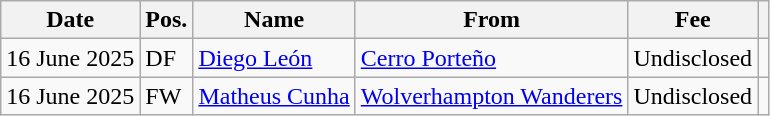<table class="wikitable">
<tr>
<th>Date</th>
<th>Pos.</th>
<th>Name</th>
<th>From</th>
<th>Fee</th>
<th></th>
</tr>
<tr>
<td>16 June 2025</td>
<td>DF</td>
<td> <a href='#'>Diego León</a></td>
<td> <a href='#'>Cerro Porteño</a></td>
<td>Undisclosed</td>
<td></td>
</tr>
<tr>
<td>16 June 2025</td>
<td>FW</td>
<td> <a href='#'>Matheus Cunha</a></td>
<td> <a href='#'>Wolverhampton Wanderers</a></td>
<td>Undisclosed</td>
<td></td>
</tr>
</table>
